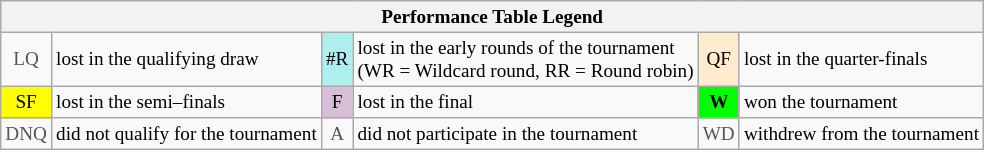<table class="wikitable" style="font-size:80%;">
<tr>
<th colspan="6">Performance Table Legend</th>
</tr>
<tr>
<td align="center" style="color:#555555;" width:30px;">LQ</td>
<td>lost in the qualifying draw</td>
<td align="center" style="background:#afeeee;">#R</td>
<td>lost in the early rounds of the tournament<br>(WR = Wildcard round, RR = Round robin)</td>
<td align="center" style="background:#ffebcd;">QF</td>
<td>lost in the quarter-finals</td>
</tr>
<tr>
<td align="center" style="background:yellow;">SF</td>
<td>lost in the semi–finals</td>
<td align="center" style="background:#D8BFD8;">F</td>
<td>lost in the final</td>
<td align="center" style="background:#00ff00;"><strong>W</strong></td>
<td>won the tournament</td>
</tr>
<tr>
<td align="center" style="color:#555555;" width:30px;">DNQ</td>
<td>did not qualify for the tournament</td>
<td align="center" style="color:#555555;" width:30px;">A</td>
<td>did not participate in the tournament</td>
<td align="center" style="color:#555555;" width:30px;">WD</td>
<td>withdrew from the tournament</td>
</tr>
</table>
